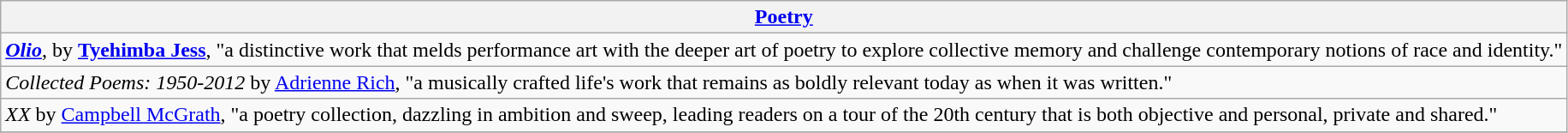<table class="wikitable" style="float:left; float:none;">
<tr>
<th><a href='#'>Poetry</a></th>
</tr>
<tr>
<td><strong><em><a href='#'>Olio</a></em></strong>, by <strong><a href='#'>Tyehimba Jess</a></strong>, "a distinctive work that melds performance art with the deeper art of poetry to explore collective memory and challenge contemporary notions of race and identity."</td>
</tr>
<tr>
<td><em>Collected Poems: 1950-2012</em> by <a href='#'>Adrienne Rich</a>, "a musically crafted life's work that remains as boldly relevant today as when it was written."</td>
</tr>
<tr>
<td><em>XX</em> by <a href='#'>Campbell McGrath</a>, "a poetry collection, dazzling in ambition and sweep, leading readers on a tour of the 20th century that is both objective and personal, private and shared."</td>
</tr>
<tr>
</tr>
</table>
